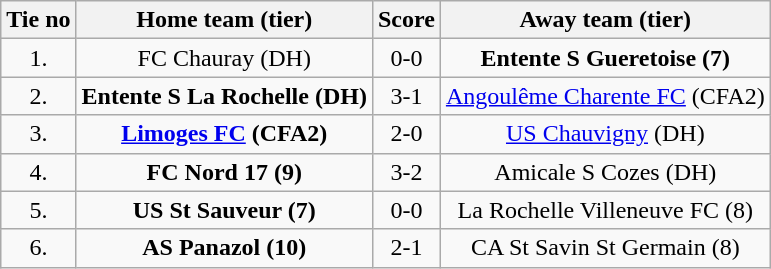<table class="wikitable" style="text-align: center">
<tr>
<th>Tie no</th>
<th>Home team (tier)</th>
<th>Score</th>
<th>Away team (tier)</th>
</tr>
<tr>
<td>1.</td>
<td>FC Chauray (DH)</td>
<td>0-0 </td>
<td><strong>Entente S Gueretoise (7)</strong></td>
</tr>
<tr>
<td>2.</td>
<td><strong>Entente S La Rochelle (DH)</strong></td>
<td>3-1</td>
<td><a href='#'>Angoulême Charente FC</a> (CFA2)</td>
</tr>
<tr>
<td>3.</td>
<td><strong><a href='#'>Limoges FC</a> (CFA2)</strong></td>
<td>2-0</td>
<td><a href='#'>US Chauvigny</a> (DH)</td>
</tr>
<tr>
<td>4.</td>
<td><strong>FC Nord 17 (9)</strong></td>
<td>3-2</td>
<td>Amicale S Cozes (DH)</td>
</tr>
<tr>
<td>5.</td>
<td><strong>US St Sauveur (7)</strong></td>
<td>0-0 </td>
<td>La Rochelle Villeneuve FC (8)</td>
</tr>
<tr>
<td>6.</td>
<td><strong>AS Panazol (10)</strong></td>
<td>2-1</td>
<td>CA St Savin St Germain (8)</td>
</tr>
</table>
